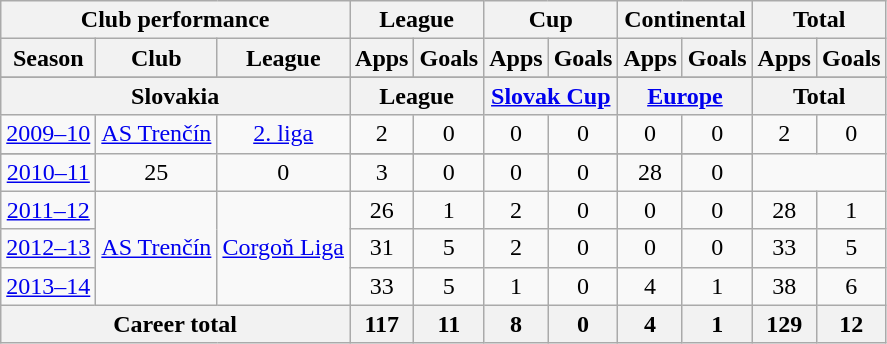<table class="wikitable" style="text-align:center">
<tr>
<th colspan=3>Club performance</th>
<th colspan=2>League</th>
<th colspan=2>Cup</th>
<th colspan=2>Continental</th>
<th colspan=2>Total</th>
</tr>
<tr>
<th>Season</th>
<th>Club</th>
<th>League</th>
<th>Apps</th>
<th>Goals</th>
<th>Apps</th>
<th>Goals</th>
<th>Apps</th>
<th>Goals</th>
<th>Apps</th>
<th>Goals</th>
</tr>
<tr>
</tr>
<tr>
<th colspan=3>Slovakia</th>
<th colspan=2>League</th>
<th colspan=2><a href='#'>Slovak Cup</a></th>
<th colspan=2><a href='#'>Europe</a></th>
<th colspan=2>Total</th>
</tr>
<tr>
<td><a href='#'>2009–10</a></td>
<td rowspan="2"><a href='#'>AS Trenčín</a></td>
<td rowspan="2"><a href='#'>2. liga</a></td>
<td>2</td>
<td>0</td>
<td>0</td>
<td>0</td>
<td>0</td>
<td>0</td>
<td>2</td>
<td>0</td>
</tr>
<tr>
</tr>
<tr>
<td><a href='#'>2010–11</a></td>
<td>25</td>
<td>0</td>
<td>3</td>
<td>0</td>
<td>0</td>
<td>0</td>
<td>28</td>
<td>0</td>
</tr>
<tr>
<td><a href='#'>2011–12</a></td>
<td rowspan="3"><a href='#'>AS Trenčín</a></td>
<td rowspan="3"><a href='#'>Corgoň Liga</a></td>
<td>26</td>
<td>1</td>
<td>2</td>
<td>0</td>
<td>0</td>
<td>0</td>
<td>28</td>
<td>1</td>
</tr>
<tr>
<td><a href='#'>2012–13</a></td>
<td>31</td>
<td>5</td>
<td>2</td>
<td>0</td>
<td>0</td>
<td>0</td>
<td>33</td>
<td>5</td>
</tr>
<tr>
<td><a href='#'>2013–14</a></td>
<td>33</td>
<td>5</td>
<td>1</td>
<td>0</td>
<td>4</td>
<td>1</td>
<td>38</td>
<td>6</td>
</tr>
<tr>
<th colspan=3>Career total</th>
<th>117</th>
<th>11</th>
<th>8</th>
<th>0</th>
<th>4</th>
<th>1</th>
<th>129</th>
<th>12</th>
</tr>
</table>
